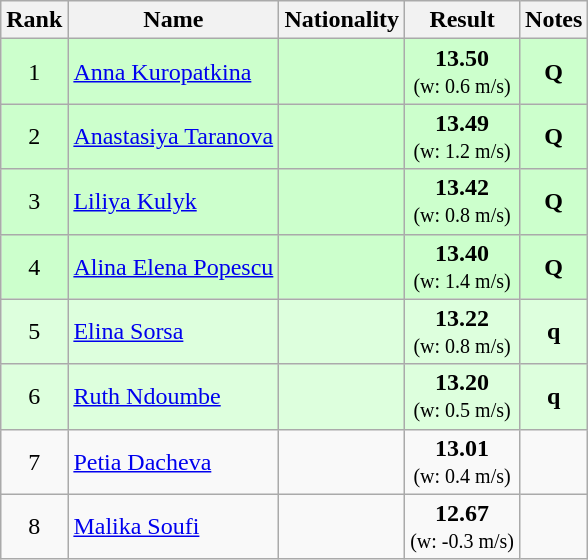<table class="wikitable sortable" style="text-align:center">
<tr>
<th>Rank</th>
<th>Name</th>
<th>Nationality</th>
<th>Result</th>
<th>Notes</th>
</tr>
<tr bgcolor=ccffcc>
<td>1</td>
<td align=left><a href='#'>Anna Kuropatkina</a></td>
<td align=left></td>
<td><strong>13.50</strong><br><small>(w: 0.6 m/s)</small></td>
<td><strong>Q</strong></td>
</tr>
<tr bgcolor=ccffcc>
<td>2</td>
<td align=left><a href='#'>Anastasiya Taranova</a></td>
<td align=left></td>
<td><strong>13.49</strong><br><small>(w: 1.2 m/s)</small></td>
<td><strong>Q</strong></td>
</tr>
<tr bgcolor=ccffcc>
<td>3</td>
<td align=left><a href='#'>Liliya Kulyk</a></td>
<td align=left></td>
<td><strong>13.42</strong><br><small>(w: 0.8 m/s)</small></td>
<td><strong>Q</strong></td>
</tr>
<tr bgcolor=ccffcc>
<td>4</td>
<td align=left><a href='#'>Alina Elena Popescu</a></td>
<td align=left></td>
<td><strong>13.40</strong><br><small>(w: 1.4 m/s)</small></td>
<td><strong>Q</strong></td>
</tr>
<tr bgcolor=ddffdd>
<td>5</td>
<td align=left><a href='#'>Elina Sorsa</a></td>
<td align=left></td>
<td><strong>13.22</strong><br><small>(w: 0.8 m/s)</small></td>
<td><strong>q</strong></td>
</tr>
<tr bgcolor=ddffdd>
<td>6</td>
<td align=left><a href='#'>Ruth Ndoumbe</a></td>
<td align=left></td>
<td><strong>13.20</strong><br><small>(w: 0.5 m/s)</small></td>
<td><strong>q</strong></td>
</tr>
<tr>
<td>7</td>
<td align=left><a href='#'>Petia Dacheva</a></td>
<td align=left></td>
<td><strong>13.01</strong><br><small>(w: 0.4 m/s)</small></td>
<td></td>
</tr>
<tr>
<td>8</td>
<td align=left><a href='#'>Malika Soufi</a></td>
<td align=left></td>
<td><strong>12.67</strong><br><small>(w: -0.3 m/s)</small></td>
<td></td>
</tr>
</table>
